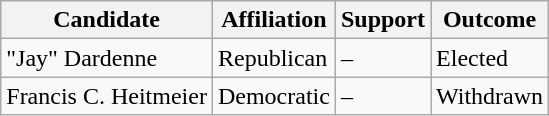<table class="wikitable">
<tr>
<th>Candidate</th>
<th>Affiliation</th>
<th>Support</th>
<th>Outcome</th>
</tr>
<tr>
<td>"Jay" Dardenne</td>
<td>Republican</td>
<td>–</td>
<td>Elected</td>
</tr>
<tr>
<td>Francis C. Heitmeier</td>
<td>Democratic</td>
<td>–</td>
<td>Withdrawn</td>
</tr>
</table>
